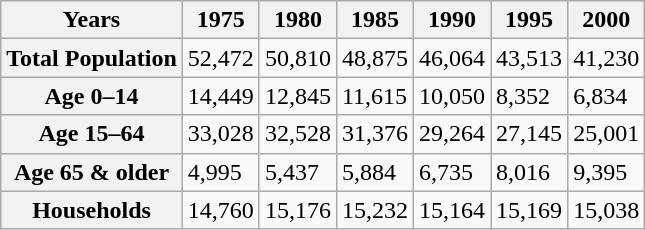<table class="wikitable">
<tr>
<th>Years</th>
<th>1975</th>
<th>1980</th>
<th>1985</th>
<th>1990</th>
<th>1995</th>
<th>2000</th>
</tr>
<tr>
<th>Total Population</th>
<td>52,472</td>
<td>50,810</td>
<td>48,875</td>
<td>46,064</td>
<td>43,513</td>
<td>41,230</td>
</tr>
<tr>
<th>Age 0–14</th>
<td>14,449</td>
<td>12,845</td>
<td>11,615</td>
<td>10,050</td>
<td>8,352</td>
<td>6,834</td>
</tr>
<tr>
<th>Age 15–64</th>
<td>33,028</td>
<td>32,528</td>
<td>31,376</td>
<td>29,264</td>
<td>27,145</td>
<td>25,001</td>
</tr>
<tr>
<th>Age 65 & older</th>
<td>4,995</td>
<td>5,437</td>
<td>5,884</td>
<td>6,735</td>
<td>8,016</td>
<td>9,395</td>
</tr>
<tr>
<th>Households</th>
<td>14,760</td>
<td>15,176</td>
<td>15,232</td>
<td>15,164</td>
<td>15,169</td>
<td>15,038</td>
</tr>
</table>
